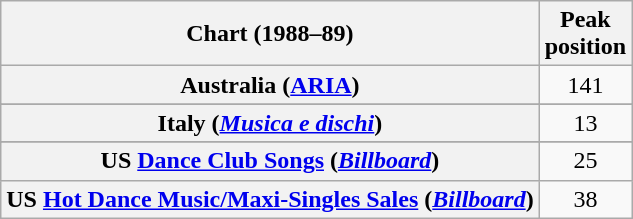<table class="wikitable sortable plainrowheaders" style="text-align:center">
<tr>
<th>Chart (1988–89)</th>
<th>Peak<br>position</th>
</tr>
<tr>
<th scope="row">Australia (<a href='#'>ARIA</a>)</th>
<td>141</td>
</tr>
<tr>
</tr>
<tr>
<th scope="row">Italy (<em><a href='#'>Musica e dischi</a></em>)</th>
<td>13</td>
</tr>
<tr>
</tr>
<tr>
</tr>
<tr>
<th scope="row">US <a href='#'>Dance Club Songs</a> (<em><a href='#'>Billboard</a></em>)</th>
<td>25</td>
</tr>
<tr>
<th scope="row">US <a href='#'>Hot Dance Music/Maxi-Singles Sales</a> (<em><a href='#'>Billboard</a></em>)</th>
<td>38</td>
</tr>
</table>
